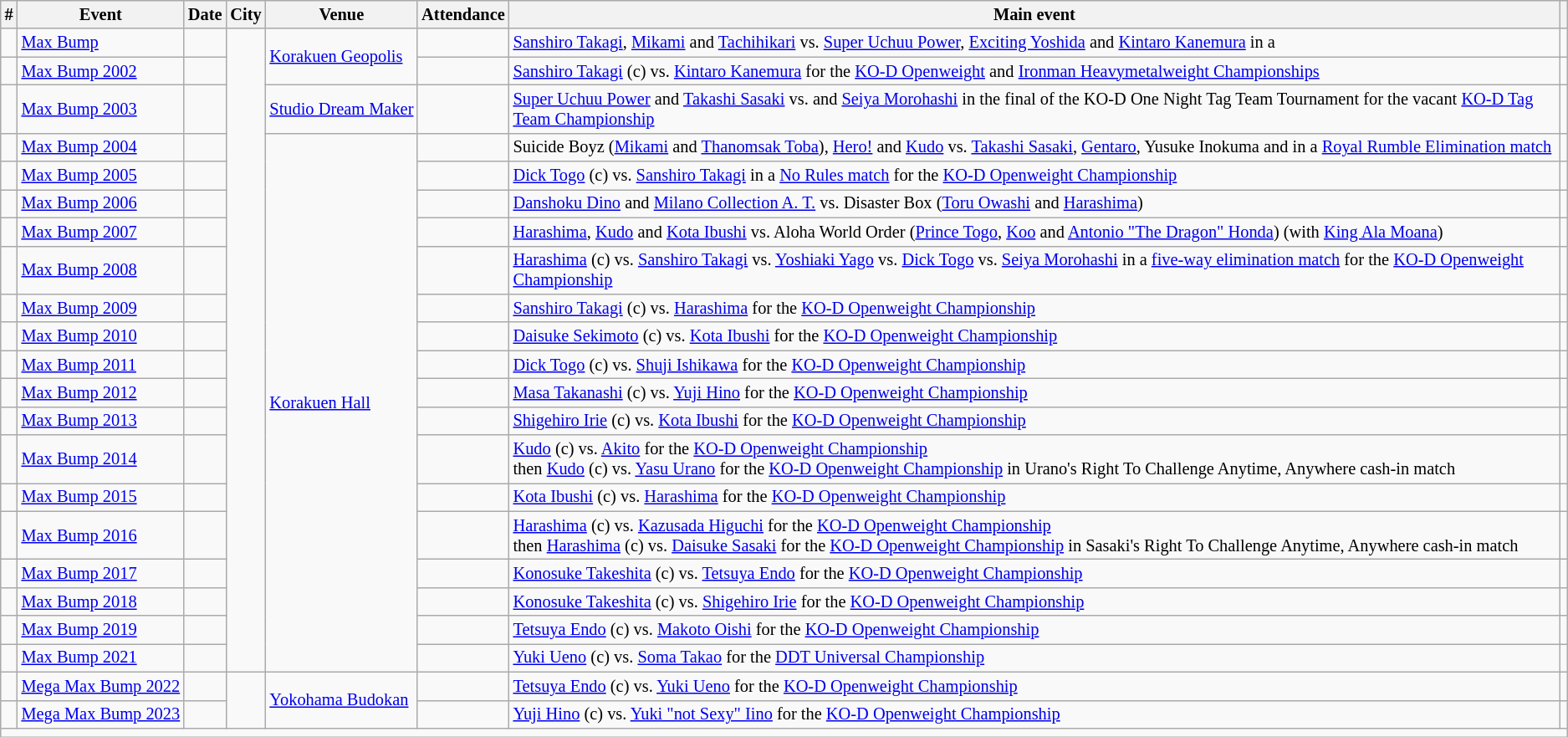<table class="wikitable sortable" align="center" style="font-size:85%;">
<tr>
<th>#</th>
<th>Event</th>
<th>Date</th>
<th>City</th>
<th>Venue</th>
<th>Attendance</th>
<th class="unsortable">Main event</th>
<th class="unsortable"></th>
</tr>
<tr>
<td></td>
<td><a href='#'>Max Bump</a></td>
<td></td>
<td rowspan="20"></td>
<td rowspan="2"><a href='#'>Korakuen Geopolis</a></td>
<td></td>
<td align="left"><a href='#'>Sanshiro Takagi</a>, <a href='#'>Mikami</a> and <a href='#'>Tachihikari</a> vs. <a href='#'>Super Uchuu Power</a>, <a href='#'>Exciting Yoshida</a> and <a href='#'>Kintaro Kanemura</a> in a </td>
<td></td>
</tr>
<tr>
<td></td>
<td><a href='#'>Max Bump 2002</a></td>
<td></td>
<td></td>
<td align="left"><a href='#'>Sanshiro Takagi</a> (c) vs. <a href='#'>Kintaro Kanemura</a> for the <a href='#'>KO-D Openweight</a> and <a href='#'>Ironman Heavymetalweight Championships</a></td>
<td></td>
</tr>
<tr>
<td></td>
<td><a href='#'>Max Bump 2003</a></td>
<td></td>
<td style="white-space:nowrap;"><a href='#'>Studio Dream Maker</a></td>
<td></td>
<td align="left"><a href='#'>Super Uchuu Power</a> and <a href='#'>Takashi Sasaki</a> vs.  and <a href='#'>Seiya Morohashi</a> in the final of the KO-D One Night Tag Team Tournament for the vacant <a href='#'>KO-D Tag Team Championship</a></td>
<td></td>
</tr>
<tr>
<td></td>
<td><a href='#'>Max Bump 2004</a></td>
<td></td>
<td rowspan="17"><a href='#'>Korakuen Hall</a></td>
<td></td>
<td align="left">Suicide Boyz (<a href='#'>Mikami</a> and <a href='#'>Thanomsak Toba</a>), <a href='#'>Hero!</a> and <a href='#'>Kudo</a> vs. <a href='#'>Takashi Sasaki</a>, <a href='#'>Gentaro</a>, Yusuke Inokuma and  in a <a href='#'>Royal Rumble Elimination match</a></td>
<td></td>
</tr>
<tr>
<td></td>
<td><a href='#'>Max Bump 2005</a></td>
<td></td>
<td></td>
<td align="left"><a href='#'>Dick Togo</a> (c) vs. <a href='#'>Sanshiro Takagi</a> in a <a href='#'>No Rules match</a> for the <a href='#'>KO-D Openweight Championship</a></td>
<td></td>
</tr>
<tr>
<td></td>
<td><a href='#'>Max Bump 2006</a></td>
<td></td>
<td></td>
<td align="left"><a href='#'>Danshoku Dino</a> and <a href='#'>Milano Collection A. T.</a> vs. Disaster Box (<a href='#'>Toru Owashi</a> and <a href='#'>Harashima</a>)</td>
<td></td>
</tr>
<tr>
<td></td>
<td><a href='#'>Max Bump 2007</a></td>
<td></td>
<td></td>
<td align="left"><a href='#'>Harashima</a>, <a href='#'>Kudo</a> and <a href='#'>Kota Ibushi</a> vs. Aloha World Order (<a href='#'>Prince Togo</a>, <a href='#'>Koo</a> and <a href='#'>Antonio "The Dragon" Honda</a>) (with <a href='#'>King Ala Moana</a>)</td>
<td></td>
</tr>
<tr>
<td></td>
<td><a href='#'>Max Bump 2008</a></td>
<td></td>
<td></td>
<td align="left"><a href='#'>Harashima</a> (c) vs. <a href='#'>Sanshiro Takagi</a> vs. <a href='#'>Yoshiaki Yago</a> vs. <a href='#'>Dick Togo</a> vs. <a href='#'>Seiya Morohashi</a> in a <a href='#'>five-way elimination match</a> for the <a href='#'>KO-D Openweight Championship</a></td>
<td></td>
</tr>
<tr>
<td></td>
<td><a href='#'>Max Bump 2009</a></td>
<td></td>
<td></td>
<td align="left"><a href='#'>Sanshiro Takagi</a> (c) vs. <a href='#'>Harashima</a> for the <a href='#'>KO-D Openweight Championship</a></td>
<td></td>
</tr>
<tr>
<td></td>
<td><a href='#'>Max Bump 2010</a></td>
<td></td>
<td></td>
<td align="left"><a href='#'>Daisuke Sekimoto</a> (c) vs. <a href='#'>Kota Ibushi</a> for the <a href='#'>KO-D Openweight Championship</a></td>
<td></td>
</tr>
<tr>
<td></td>
<td><a href='#'>Max Bump 2011</a></td>
<td></td>
<td></td>
<td align="left"><a href='#'>Dick Togo</a> (c) vs. <a href='#'>Shuji Ishikawa</a> for the <a href='#'>KO-D Openweight Championship</a></td>
<td></td>
</tr>
<tr>
<td></td>
<td><a href='#'>Max Bump 2012</a></td>
<td></td>
<td></td>
<td align="left"><a href='#'>Masa Takanashi</a> (c) vs. <a href='#'>Yuji Hino</a> for the <a href='#'>KO-D Openweight Championship</a></td>
<td></td>
</tr>
<tr>
<td></td>
<td><a href='#'>Max Bump 2013</a></td>
<td></td>
<td></td>
<td align="left"><a href='#'>Shigehiro Irie</a> (c) vs. <a href='#'>Kota Ibushi</a> for the <a href='#'>KO-D Openweight Championship</a></td>
<td></td>
</tr>
<tr>
<td></td>
<td><a href='#'>Max Bump 2014</a></td>
<td style="white-space:nowrap;"></td>
<td></td>
<td align="left"><a href='#'>Kudo</a> (c) vs. <a href='#'>Akito</a> for the <a href='#'>KO-D Openweight Championship</a><br> then <a href='#'>Kudo</a> (c) vs. <a href='#'>Yasu Urano</a> for the <a href='#'>KO-D Openweight Championship</a> in Urano's Right To Challenge Anytime, Anywhere cash-in match</td>
<td></td>
</tr>
<tr>
<td></td>
<td><a href='#'>Max Bump 2015</a></td>
<td></td>
<td></td>
<td align="left"><a href='#'>Kota Ibushi</a> (c) vs. <a href='#'>Harashima</a> for the <a href='#'>KO-D Openweight Championship</a></td>
<td></td>
</tr>
<tr>
<td></td>
<td><a href='#'>Max Bump 2016</a></td>
<td></td>
<td></td>
<td align="left"><a href='#'>Harashima</a> (c) vs. <a href='#'>Kazusada Higuchi</a> for the <a href='#'>KO-D Openweight Championship</a><br> then <a href='#'>Harashima</a> (c) vs. <a href='#'>Daisuke Sasaki</a> for the <a href='#'>KO-D Openweight Championship</a> in Sasaki's Right To Challenge Anytime, Anywhere cash-in match</td>
<td></td>
</tr>
<tr>
<td></td>
<td><a href='#'>Max Bump 2017</a></td>
<td></td>
<td></td>
<td align="left"><a href='#'>Konosuke Takeshita</a> (c) vs. <a href='#'>Tetsuya Endo</a> for the <a href='#'>KO-D Openweight Championship</a></td>
<td></td>
</tr>
<tr>
<td></td>
<td><a href='#'>Max Bump 2018</a></td>
<td></td>
<td></td>
<td align="left"><a href='#'>Konosuke Takeshita</a> (c) vs. <a href='#'>Shigehiro Irie</a> for the <a href='#'>KO-D Openweight Championship</a></td>
<td></td>
</tr>
<tr>
<td></td>
<td><a href='#'>Max Bump 2019</a></td>
<td></td>
<td></td>
<td align="left"><a href='#'>Tetsuya Endo</a> (c) vs. <a href='#'>Makoto Oishi</a> for the <a href='#'>KO-D Openweight Championship</a></td>
<td></td>
</tr>
<tr>
<td></td>
<td><a href='#'>Max Bump 2021</a></td>
<td></td>
<td></td>
<td align="left"><a href='#'>Yuki Ueno</a> (c) vs. <a href='#'>Soma Takao</a> for the <a href='#'>DDT Universal Championship</a></td>
<td></td>
</tr>
<tr>
<td></td>
<td style="white-space:nowrap;"><a href='#'>Mega Max Bump 2022</a></td>
<td></td>
<td style="white-space:nowrap;" rowspan="2"></td>
<td rowspan="2"><a href='#'>Yokohama Budokan</a></td>
<td></td>
<td align="left"><a href='#'>Tetsuya Endo</a> (c) vs. <a href='#'>Yuki Ueno</a> for the <a href='#'>KO-D Openweight Championship</a></td>
<td></td>
</tr>
<tr>
<td></td>
<td><a href='#'>Mega Max Bump 2023</a></td>
<td></td>
<td></td>
<td align="left"><a href='#'>Yuji Hino</a> (c) vs. <a href='#'>Yuki "not Sexy" Iino</a> for the <a href='#'>KO-D Openweight Championship</a></td>
<td></td>
</tr>
<tr>
<td colspan="8"></td>
</tr>
</table>
